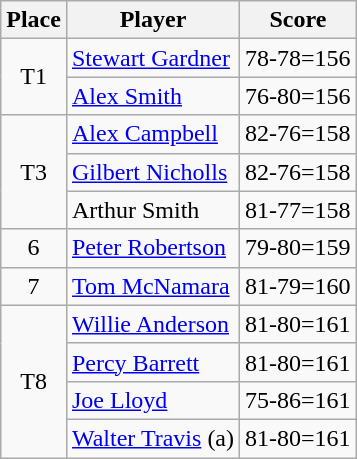<table class=wikitable>
<tr>
<th>Place</th>
<th>Player</th>
<th>Score</th>
</tr>
<tr>
<td rowspan=2 align=center>T1</td>
<td> <a href='#'>Stewart Gardner</a></td>
<td>78-78=156</td>
</tr>
<tr>
<td> <a href='#'>Alex Smith</a></td>
<td>76-80=156</td>
</tr>
<tr>
<td rowspan=3 align=center>T3</td>
<td> <a href='#'>Alex Campbell</a></td>
<td>82-76=158</td>
</tr>
<tr>
<td> <a href='#'>Gilbert Nicholls</a></td>
<td>82-76=158</td>
</tr>
<tr>
<td>Arthur Smith</td>
<td>81-77=158</td>
</tr>
<tr>
<td align=center>6</td>
<td> <a href='#'>Peter Robertson</a></td>
<td>79-80=159</td>
</tr>
<tr>
<td align=center>7</td>
<td> <a href='#'>Tom McNamara</a></td>
<td>81-79=160</td>
</tr>
<tr>
<td rowspan=4 align=center>T8</td>
<td> <a href='#'>Willie Anderson</a></td>
<td>81-80=161</td>
</tr>
<tr>
<td> <a href='#'>Percy Barrett</a></td>
<td>81-80=161</td>
</tr>
<tr>
<td> <a href='#'>Joe Lloyd</a></td>
<td>75-86=161</td>
</tr>
<tr>
<td> <a href='#'>Walter Travis</a> (a)</td>
<td>81-80=161</td>
</tr>
</table>
